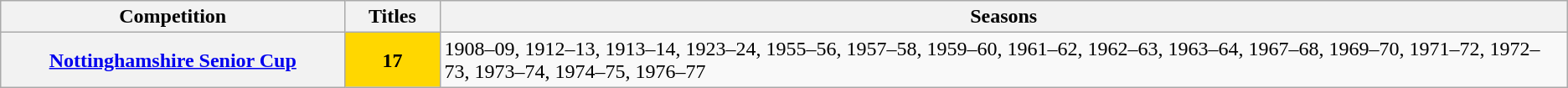<table class="wikitable plainrowheaders" style="text-align:center">
<tr>
<th style="width:5%">Competition</th>
<th style="width:1%">Titles</th>
<th style="width:21%">Seasons</th>
</tr>
<tr>
<th scope=col><a href='#'>Nottinghamshire Senior Cup</a></th>
<td style="background-color:gold"><strong>17</strong></td>
<td align="left">1908–09, 1912–13, 1913–14, 1923–24, 1955–56, 1957–58, 1959–60, 1961–62, 1962–63, 1963–64, 1967–68, 1969–70, 1971–72, 1972–73, 1973–74, 1974–75, 1976–77</td>
</tr>
</table>
